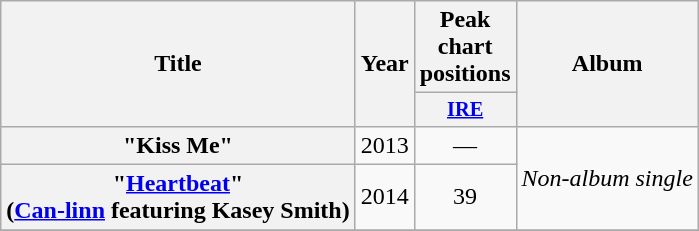<table class="wikitable plainrowheaders" style="text-align:center;">
<tr>
<th scope="col" rowspan="2">Title</th>
<th scope="col" rowspan="2">Year</th>
<th scope="col" colspan="1">Peak chart positions</th>
<th scope="col" rowspan="2">Album</th>
</tr>
<tr>
<th scope="col" style="width:3em;font-size:85%;"><a href='#'>IRE</a><br></th>
</tr>
<tr>
<th scope="row">"Kiss Me"</th>
<td>2013</td>
<td>—</td>
<td rowspan="2"><em>Non-album single</em></td>
</tr>
<tr>
<th scope="row">"<a href='#'>Heartbeat</a>"<br><span>(<a href='#'>Can-linn</a> featuring Kasey Smith)</span></th>
<td>2014</td>
<td>39</td>
</tr>
<tr>
</tr>
</table>
